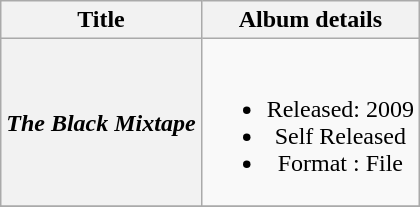<table class="wikitable plainrowheaders" style="text-align:center;">
<tr>
<th scope="col">Title</th>
<th scope="col">Album details</th>
</tr>
<tr>
<th scope="row"><em>The Black Mixtape</em></th>
<td><br><ul><li>Released: 2009</li><li>Self Released</li><li>Format : File</li></ul></td>
</tr>
<tr>
</tr>
</table>
